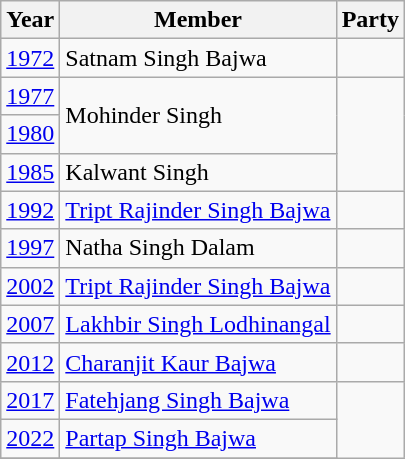<table class="wikitable sortable">
<tr>
<th>Year</th>
<th>Member</th>
<th colspan="2">Party</th>
</tr>
<tr>
<td><a href='#'>1972</a></td>
<td>Satnam Singh Bajwa</td>
<td></td>
</tr>
<tr>
<td><a href='#'>1977</a></td>
<td rowspan=2>Mohinder Singh</td>
</tr>
<tr>
<td><a href='#'>1980</a></td>
</tr>
<tr>
<td><a href='#'>1985</a></td>
<td>Kalwant Singh</td>
</tr>
<tr>
<td><a href='#'>1992</a></td>
<td><a href='#'>Tript Rajinder Singh Bajwa</a></td>
<td></td>
</tr>
<tr>
<td><a href='#'>1997</a></td>
<td>Natha Singh Dalam</td>
<td></td>
</tr>
<tr>
<td><a href='#'>2002</a></td>
<td><a href='#'>Tript Rajinder Singh Bajwa</a></td>
<td></td>
</tr>
<tr>
<td><a href='#'>2007</a></td>
<td><a href='#'>Lakhbir Singh Lodhinangal</a></td>
<td></td>
</tr>
<tr>
<td><a href='#'>2012</a></td>
<td><a href='#'>Charanjit Kaur Bajwa</a></td>
<td></td>
</tr>
<tr>
<td><a href='#'>2017</a></td>
<td><a href='#'>Fatehjang Singh Bajwa</a></td>
</tr>
<tr>
<td><a href='#'>2022</a></td>
<td><a href='#'>Partap Singh Bajwa</a></td>
</tr>
<tr>
</tr>
</table>
